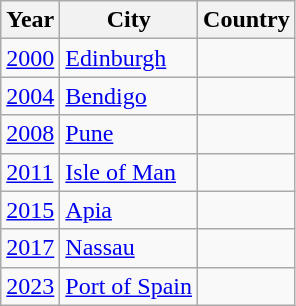<table class="wikitable sortable">
<tr>
<th>Year</th>
<th>City</th>
<th>Country</th>
</tr>
<tr>
<td><a href='#'>2000</a></td>
<td><a href='#'>Edinburgh</a></td>
<td></td>
</tr>
<tr>
<td><a href='#'>2004</a></td>
<td><a href='#'>Bendigo</a></td>
<td></td>
</tr>
<tr>
<td><a href='#'>2008</a></td>
<td><a href='#'>Pune</a></td>
<td></td>
</tr>
<tr>
<td><a href='#'>2011</a></td>
<td><a href='#'>Isle of Man</a></td>
<td></td>
</tr>
<tr>
<td><a href='#'>2015</a></td>
<td><a href='#'>Apia</a></td>
<td></td>
</tr>
<tr>
<td><a href='#'>2017</a></td>
<td><a href='#'>Nassau</a></td>
<td></td>
</tr>
<tr>
<td><a href='#'>2023</a></td>
<td><a href='#'>Port of Spain</a></td>
<td></td>
</tr>
</table>
